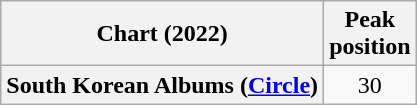<table class="wikitable plainrowheaders" style="text-align:center">
<tr>
<th scope="col">Chart (2022)</th>
<th scope="col">Peak<br>position</th>
</tr>
<tr>
<th scope="row">South Korean Albums (<a href='#'>Circle</a>)</th>
<td>30</td>
</tr>
</table>
